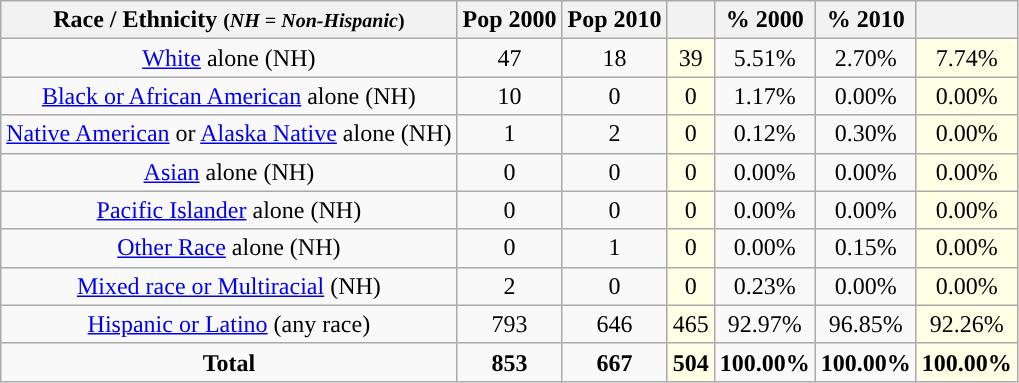<table class="wikitable" style="text-align:center;">
<tr>
<th>Race / Ethnicity <small>(<em>NH = Non-Hispanic</em>)</small></th>
<th>Pop 2000</th>
<th>Pop 2010</th>
<th></th>
<th>% 2000</th>
<th>% 2010</th>
<th></th>
</tr>
<tr>
<td><a href='#'>White</a> alone (NH)</td>
<td>47</td>
<td>18</td>
<td style='background: #ffffe6;'>39</td>
<td>5.51%</td>
<td>2.70%</td>
<td style='background: #ffffe6;'>7.74%</td>
</tr>
<tr>
<td><a href='#'>Black or African American</a> alone (NH)</td>
<td>10</td>
<td>0</td>
<td style='background: #ffffe6;'>0</td>
<td>1.17%</td>
<td>0.00%</td>
<td style='background: #ffffe6;'>0.00%</td>
</tr>
<tr>
<td><a href='#'>Native American</a> or <a href='#'>Alaska Native</a> alone (NH)</td>
<td>1</td>
<td>2</td>
<td style='background: #ffffe6;'>0</td>
<td>0.12%</td>
<td>0.30%</td>
<td style='background: #ffffe6;'>0.00%</td>
</tr>
<tr>
<td><a href='#'>Asian</a> alone (NH)</td>
<td>0</td>
<td>0</td>
<td style='background: #ffffe6;'>0</td>
<td>0.00%</td>
<td>0.00%</td>
<td style='background: #ffffe6;'>0.00%</td>
</tr>
<tr>
<td><a href='#'>Pacific Islander</a> alone (NH)</td>
<td>0</td>
<td>0</td>
<td style='background: #ffffe6;'>0</td>
<td>0.00%</td>
<td>0.00%</td>
<td style='background: #ffffe6;'>0.00%</td>
</tr>
<tr>
<td><a href='#'>Other Race</a> alone (NH)</td>
<td>0</td>
<td>1</td>
<td style='background: #ffffe6;'>0</td>
<td>0.00%</td>
<td>0.15%</td>
<td style='background: #ffffe6;'>0.00%</td>
</tr>
<tr>
<td><a href='#'>Mixed race or Multiracial</a> (NH)</td>
<td>2</td>
<td>0</td>
<td style='background: #ffffe6;'>0</td>
<td>0.23%</td>
<td>0.00%</td>
<td style='background: #ffffe6;'>0.00%</td>
</tr>
<tr>
<td><a href='#'>Hispanic or Latino</a> (any race)</td>
<td>793</td>
<td>646</td>
<td style='background: #ffffe6;'>465</td>
<td>92.97%</td>
<td>96.85%</td>
<td style='background: #ffffe6;'>92.26%</td>
</tr>
<tr>
<td><strong>Total</strong></td>
<td><strong>853</strong></td>
<td><strong>667</strong></td>
<td style='background: #ffffe6;'><strong>504</strong></td>
<td><strong>100.00%</strong></td>
<td><strong>100.00%</strong></td>
<td style='background: #ffffe6;'><strong>100.00%</strong></td>
</tr>
</table>
